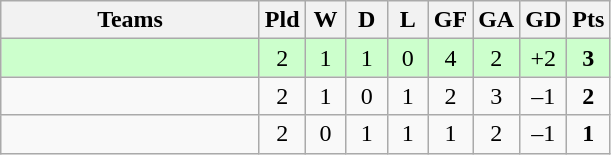<table class="wikitable" style="text-align: center;">
<tr>
<th width=165>Teams</th>
<th width=20>Pld</th>
<th width=20>W</th>
<th width=20>D</th>
<th width=20>L</th>
<th width=20>GF</th>
<th width=20>GA</th>
<th width=20>GD</th>
<th width=20>Pts</th>
</tr>
<tr align=center style="background:#ccffcc;">
<td style="text-align:left;"></td>
<td>2</td>
<td>1</td>
<td>1</td>
<td>0</td>
<td>4</td>
<td>2</td>
<td>+2</td>
<td><strong>3</strong></td>
</tr>
<tr align=center>
<td style="text-align:left;"></td>
<td>2</td>
<td>1</td>
<td>0</td>
<td>1</td>
<td>2</td>
<td>3</td>
<td>–1</td>
<td><strong>2</strong></td>
</tr>
<tr align=center>
<td style="text-align:left;"></td>
<td>2</td>
<td>0</td>
<td>1</td>
<td>1</td>
<td>1</td>
<td>2</td>
<td>–1</td>
<td><strong>1</strong></td>
</tr>
</table>
